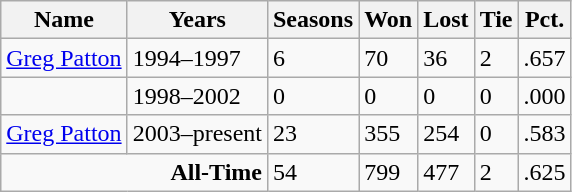<table class="wikitable sortable">
<tr>
<th>Name</th>
<th>Years</th>
<th>Seasons</th>
<th>Won</th>
<th>Lost</th>
<th>Tie</th>
<th>Pct.</th>
</tr>
<tr>
<td><a href='#'>Greg Patton</a></td>
<td>1994–1997</td>
<td>6</td>
<td>70</td>
<td>36</td>
<td>2</td>
<td>.657</td>
</tr>
<tr>
<td></td>
<td>1998–2002</td>
<td>0</td>
<td>0</td>
<td>0</td>
<td>0</td>
<td>.000</td>
</tr>
<tr>
<td><a href='#'>Greg Patton</a></td>
<td>2003–present</td>
<td>23</td>
<td>355</td>
<td>254</td>
<td>0</td>
<td>.583</td>
</tr>
<tr class="sortbottom">
<td colspan="2" align="right"><strong>All-Time</strong></td>
<td>54</td>
<td>799</td>
<td>477</td>
<td>2</td>
<td>.625</td>
</tr>
</table>
